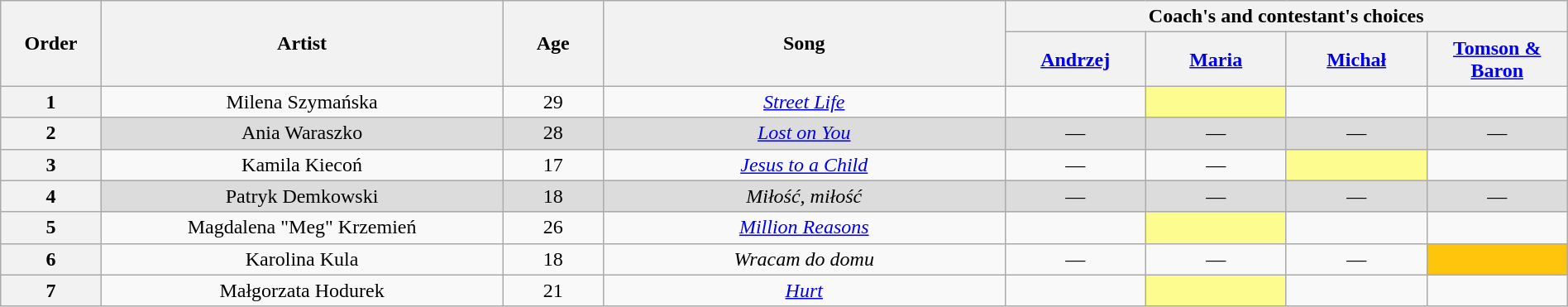<table class="wikitable" style="text-align:center; width:100%;">
<tr>
<th scope="col" rowspan="2" style="width:05%;">Order</th>
<th scope="col" rowspan="2" style="width:20%;">Artist</th>
<th scope="col" rowspan="2" style="width:05%;">Age</th>
<th scope="col" rowspan="2" style="width:20%;">Song</th>
<th scope="col" colspan="5" style="width:32%;">Coach's and contestant's choices</th>
</tr>
<tr>
<th style="width:07%;"><a href='#'>Andrzej</a></th>
<th style="width:07%;"><a href='#'>Maria</a></th>
<th style="width:07%;"><a href='#'>Michał</a></th>
<th style="width:07%;"><a href='#'>Tomson & Baron</a></th>
</tr>
<tr>
<th>1</th>
<td>Milena Szymańska</td>
<td>29</td>
<td><a href='#'><em>Street Life</em></a></td>
<td><strong></strong></td>
<td style="background:#fdfc8f;"><strong></strong></td>
<td><strong></strong></td>
<td><strong></strong></td>
</tr>
<tr>
<th>2</th>
<td style="background:#DCDCDC;">Ania Waraszko</td>
<td style="background:#DCDCDC;">28</td>
<td style="background:#DCDCDC;"><em><a href='#'>Lost on You</a></em></td>
<td style="background:#DCDCDC;">—</td>
<td style="background:#DCDCDC;">—</td>
<td style="background:#DCDCDC;">—</td>
<td style="background:#DCDCDC;">—</td>
</tr>
<tr>
<th>3</th>
<td>Kamila Kiecoń</td>
<td>17</td>
<td><em><a href='#'>Jesus to a Child</a></em></td>
<td>—</td>
<td>—</td>
<td style="background:#fdfc8f;"><strong></strong></td>
<td><strong></strong></td>
</tr>
<tr>
<th>4</th>
<td style="background:#DCDCDC;">Patryk Demkowski</td>
<td style="background:#DCDCDC;">18</td>
<td style="background:#DCDCDC;"><em>Miłość, miłość</em></td>
<td style="background:#DCDCDC;">—</td>
<td style="background:#DCDCDC;">—</td>
<td style="background:#DCDCDC;">—</td>
<td style="background:#DCDCDC;">—</td>
</tr>
<tr>
<th>5</th>
<td>Magdalena "Meg" Krzemień</td>
<td>26</td>
<td><em><a href='#'>Million Reasons</a></em></td>
<td><strong></strong></td>
<td style="background:#fdfc8f;"><strong></strong></td>
<td><strong></strong></td>
<td><strong></strong></td>
</tr>
<tr>
<th>6</th>
<td>Karolina Kula</td>
<td>18</td>
<td><em>Wracam do domu</em></td>
<td>—</td>
<td>—</td>
<td>—</td>
<td style="background:#ffc40c"><strong></strong></td>
</tr>
<tr>
<th>7</th>
<td>Małgorzata Hodurek</td>
<td>21</td>
<td><a href='#'><em>Hurt</em></a></td>
<td><strong></strong></td>
<td style="background:#fdfc8f;"><strong></strong></td>
<td><strong></strong></td>
<td><strong></strong></td>
</tr>
</table>
